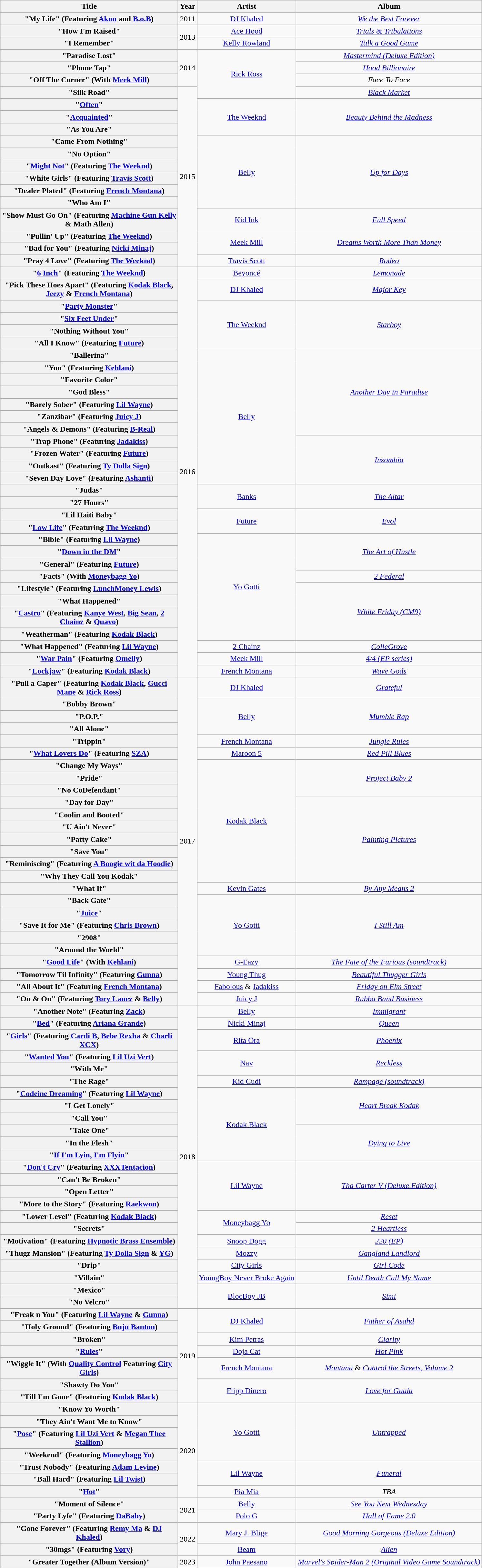<table class="wikitable plainrowheaders" style="text-align:center;">
<tr>
<th scope="col" style="width:22.5em;">Title</th>
<th scope="col">Year</th>
<th scope="col">Artist</th>
<th scope="col">Album</th>
</tr>
<tr>
<th scope="row">"My Life" (Featuring <a href='#'>Akon</a> and <a href='#'>B.o.B</a>)</th>
<td>2011</td>
<td><a href='#'>DJ Khaled</a></td>
<td><em><a href='#'>We the Best Forever</a></em></td>
</tr>
<tr>
<th scope="row">"How I'm Raised"</th>
<td rowspan="2">2013</td>
<td><a href='#'>Ace Hood</a></td>
<td><em><a href='#'>Trials & Tribulations</a></em></td>
</tr>
<tr>
<th scope="row">"I Remember"</th>
<td><a href='#'>Kelly Rowland</a></td>
<td><em><a href='#'>Talk a Good Game</a></em></td>
</tr>
<tr>
<th scope="row">"Paradise Lost"</th>
<td rowspan="3">2014</td>
<td rowspan="4"><a href='#'>Rick Ross</a></td>
<td><em><a href='#'>Mastermind (Deluxe Edition)</a></em></td>
</tr>
<tr>
<th scope="row">"Phone Tap"</th>
<td><em><a href='#'>Hood Billionaire</a></em></td>
</tr>
<tr>
<th scope="row">"Off The Corner" (With <a href='#'>Meek Mill</a>)</th>
<td><em>Face To Face</em></td>
</tr>
<tr>
<th scope="row">"Silk Road"</th>
<td rowspan="14">2015</td>
<td><em><a href='#'>Black Market</a></em></td>
</tr>
<tr>
<th scope="row">"<a href='#'>Often</a>"</th>
<td rowspan="3"><a href='#'>The Weeknd</a></td>
<td rowspan="3"><em><a href='#'>Beauty Behind the Madness</a></em></td>
</tr>
<tr>
<th scope="row">"<a href='#'>Acquainted</a>"</th>
</tr>
<tr>
<th scope="row">"As You Are"</th>
</tr>
<tr>
<th scope="row">"Came From Nothing"</th>
<td rowspan="6"><a href='#'>Belly</a></td>
<td rowspan="6"><em><a href='#'>Up for Days</a></em></td>
</tr>
<tr>
<th scope="row">"No Option"</th>
</tr>
<tr>
<th scope="row">"<a href='#'>Might Not</a>" (Featuring <a href='#'>The Weeknd</a>)</th>
</tr>
<tr>
<th scope="row">"White Girls" (Featuring <a href='#'>Travis Scott</a>)</th>
</tr>
<tr>
<th scope="row">"Dealer Plated" (Featuring <a href='#'>French Montana</a>)</th>
</tr>
<tr>
<th scope="row">"Who Am I"</th>
</tr>
<tr>
<th scope="row">"Show Must Go On" (Featuring <a href='#'>Machine Gun Kelly</a> & Math Allen)</th>
<td><a href='#'>Kid Ink</a></td>
<td><em><a href='#'>Full Speed</a></em></td>
</tr>
<tr>
<th scope="row">"Pullin' Up" (Featuring <a href='#'>The Weeknd</a>)</th>
<td rowspan="2"><a href='#'>Meek Mill</a></td>
<td rowspan="2"><em><a href='#'>Dreams Worth More Than Money</a></em></td>
</tr>
<tr>
<th scope="row">"Bad for You" (Featuring <a href='#'>Nicki Minaj</a>)</th>
</tr>
<tr>
<th scope="row">"Pray 4 Love" (Featuring <a href='#'>The Weeknd</a>)</th>
<td><a href='#'>Travis Scott</a></td>
<td><em><a href='#'>Rodeo</a></em></td>
</tr>
<tr>
<th scope="row">"<a href='#'>6 Inch</a>" (Featuring <a href='#'>The Weeknd</a>)</th>
<td rowspan="32">2016</td>
<td><a href='#'>Beyoncé</a></td>
<td><em><a href='#'>Lemonade</a></em></td>
</tr>
<tr>
<th scope="row">"Pick These Hoes Apart" (Featuring <a href='#'>Kodak Black</a>, <a href='#'>Jeezy</a> & <a href='#'>French Montana</a>)</th>
<td><a href='#'>DJ Khaled</a></td>
<td><em><a href='#'>Major Key</a></em></td>
</tr>
<tr>
<th scope="row">"<a href='#'>Party Monster</a>"</th>
<td rowspan="4"><a href='#'>The Weeknd</a></td>
<td rowspan="4"><em><a href='#'>Starboy</a></em></td>
</tr>
<tr>
<th scope="row">"<a href='#'>Six Feet Under</a>"</th>
</tr>
<tr>
<th scope="row">"Nothing Without You"</th>
</tr>
<tr>
<th scope="row">"All I Know" (Featuring <a href='#'>Future</a>)</th>
</tr>
<tr>
<th scope="row">"Ballerina"</th>
<td rowspan="11"><a href='#'>Belly</a></td>
<td rowspan="7"><em><a href='#'>Another Day in Paradise</a></em></td>
</tr>
<tr>
<th scope="row">"You" (Featuring <a href='#'>Kehlani</a>)</th>
</tr>
<tr>
<th scope="row">"Favorite Color"</th>
</tr>
<tr>
<th scope="row">"God Bless"</th>
</tr>
<tr>
<th scope="row">"Barely Sober" (Featuring <a href='#'>Lil Wayne</a>)</th>
</tr>
<tr>
<th scope="row">"Zanzibar" (Featuring <a href='#'>Juicy J</a>)</th>
</tr>
<tr>
<th scope="row">"Angels & Demons" (Featuring <a href='#'>B-Real</a>)</th>
</tr>
<tr>
<th scope="row">"Trap Phone" (Featuring <a href='#'>Jadakiss</a>)</th>
<td rowspan="4"><em><a href='#'>Inzombia</a></em></td>
</tr>
<tr>
<th scope="row">"Frozen Water" (Featuring <a href='#'>Future</a>)</th>
</tr>
<tr>
<th scope="row">"Outkast" (Featuring <a href='#'>Ty Dolla Sign</a>)</th>
</tr>
<tr>
<th scope="row">"Seven Day Love" (Featuring <a href='#'>Ashanti</a>)</th>
</tr>
<tr>
<th scope="row">"Judas"</th>
<td rowspan="2"><a href='#'>Banks</a></td>
<td rowspan="2"><em><a href='#'>The Altar</a></em></td>
</tr>
<tr>
<th scope="row">"27 Hours"</th>
</tr>
<tr>
<th scope="row">"Lil Haiti Baby"</th>
<td rowspan="2"><a href='#'>Future</a></td>
<td rowspan="2"><em><a href='#'>Evol</a></em></td>
</tr>
<tr>
<th scope="row">"<a href='#'>Low Life</a>" (Featuring <a href='#'>The Weeknd</a>)</th>
</tr>
<tr>
<th scope="row">"Bible" (Featuring <a href='#'>Lil Wayne</a>)</th>
<td rowspan="8"><a href='#'>Yo Gotti</a></td>
<td rowspan="3"><em><a href='#'>The Art of Hustle</a></em></td>
</tr>
<tr>
<th scope="row">"<a href='#'>Down in the DM</a>"</th>
</tr>
<tr>
<th scope="row">"General" (Featuring <a href='#'>Future</a>)</th>
</tr>
<tr>
<th scope="row">"Facts" (With <a href='#'>Moneybagg Yo</a>)</th>
<td><em><a href='#'>2 Federal</a></em></td>
</tr>
<tr>
<th scope="row">"Lifestyle" (Featuring <a href='#'>LunchMoney Lewis</a>)</th>
<td rowspan="4"><em><a href='#'>White Friday (CM9)</a></em></td>
</tr>
<tr>
<th scope="row">"What Happened"</th>
</tr>
<tr>
<th scope="row">"<a href='#'>Castro</a>" (Featuring <a href='#'>Kanye West</a>, <a href='#'>Big Sean</a>, <a href='#'>2 Chainz</a> & <a href='#'>Quavo</a>)</th>
</tr>
<tr>
<th scope="row">"Weatherman" (Featuring <a href='#'>Kodak Black</a>)</th>
</tr>
<tr>
<th scope="row">"What Happened" (Featuring <a href='#'>Lil Wayne</a>)</th>
<td><a href='#'>2 Chainz</a></td>
<td><em><a href='#'>ColleGrove</a></em></td>
</tr>
<tr>
<th scope="row">"<a href='#'>War Pain</a>" (Featuring <a href='#'>Omelly</a>)</th>
<td><a href='#'>Meek Mill</a></td>
<td><em><a href='#'>4/4 (EP series)</a></em></td>
</tr>
<tr>
<th scope="row">"<a href='#'>Lockjaw</a>" (Featuring <a href='#'>Kodak Black</a>)</th>
<td><a href='#'>French Montana</a></td>
<td><em><a href='#'>Wave Gods</a></em></td>
</tr>
<tr>
<th scope="row">"Pull a Caper" (Featuring <a href='#'>Kodak Black</a>, <a href='#'>Gucci Mane</a> & <a href='#'>Rick Ross</a>)</th>
<td rowspan="26">2017</td>
<td><a href='#'>DJ Khaled</a></td>
<td><em><a href='#'>Grateful</a></em></td>
</tr>
<tr>
<th scope="row">"Bobby Brown"</th>
<td rowspan="3"><a href='#'>Belly</a></td>
<td rowspan="3"><em><a href='#'>Mumble Rap</a></em></td>
</tr>
<tr>
<th scope="row">"P.O.P."</th>
</tr>
<tr>
<th scope="row">"All Alone"</th>
</tr>
<tr>
<th scope="row">"Trippin"</th>
<td><a href='#'>French Montana</a></td>
<td><em><a href='#'>Jungle Rules</a></em></td>
</tr>
<tr>
<th scope="row">"<a href='#'>What Lovers Do</a>" (Featuring <a href='#'>SZA</a>)</th>
<td><a href='#'>Maroon 5</a></td>
<td><em><a href='#'>Red Pill Blues</a></em></td>
</tr>
<tr>
<th scope="row">"Change My Ways"</th>
<td rowspan="10"><a href='#'>Kodak Black</a></td>
<td rowspan="3"><em><a href='#'>Project Baby 2</a></em></td>
</tr>
<tr>
<th scope="row">"Pride"</th>
</tr>
<tr>
<th scope="row">"No CoDefendant"</th>
</tr>
<tr>
<th scope="row">"Day for Day"</th>
<td rowspan="7"><em><a href='#'>Painting Pictures</a></em></td>
</tr>
<tr>
<th scope="row">"Coolin and Booted"</th>
</tr>
<tr>
<th scope="row">"U Ain't Never"</th>
</tr>
<tr>
<th scope="row">"Patty Cake"</th>
</tr>
<tr>
<th scope="row">"Save You"</th>
</tr>
<tr>
<th scope="row">"Reminiscing" (Featuring <a href='#'>A Boogie wit da Hoodie</a>)</th>
</tr>
<tr>
<th scope="row">"Why They Call You Kodak"</th>
</tr>
<tr>
<th scope="row">"What If"</th>
<td><a href='#'>Kevin Gates</a></td>
<td><em><a href='#'>By Any Means 2</a></em></td>
</tr>
<tr>
<th scope="row">"Back Gate"</th>
<td rowspan="5"><a href='#'>Yo Gotti</a></td>
<td rowspan="5"><em><a href='#'>I Still Am</a></em></td>
</tr>
<tr>
<th scope="row">"<a href='#'>Juice</a>"</th>
</tr>
<tr>
<th scope="row">"Save It for Me" (Featuring <a href='#'>Chris Brown</a>)</th>
</tr>
<tr>
<th scope="row">"2908"</th>
</tr>
<tr>
<th scope="row">"Around the World"</th>
</tr>
<tr>
<th scope="row">"<a href='#'>Good Life</a>" (With <a href='#'>Kehlani</a>)</th>
<td><a href='#'>G-Eazy</a></td>
<td><em><a href='#'>The Fate of the Furious (soundtrack)</a></em></td>
</tr>
<tr>
<th scope="row">"Tomorrow Til Infinity" (Featuring <a href='#'>Gunna</a>)</th>
<td><a href='#'>Young Thug</a></td>
<td><em><a href='#'>Beautiful Thugger Girls</a></em></td>
</tr>
<tr>
<th scope="row">"All About It" (Featuring <a href='#'>French Montana</a>)</th>
<td><a href='#'>Fabolous</a> & <a href='#'>Jadakiss</a></td>
<td><em><a href='#'>Friday on Elm Street</a></em></td>
</tr>
<tr>
<th scope="row">"On & On" (Featuring <a href='#'>Tory Lanez</a> & <a href='#'>Belly</a>)</th>
<td><a href='#'>Juicy J</a></td>
<td><em><a href='#'>Rubba Band Business</a></em></td>
</tr>
<tr>
<th scope="row">"Another Note" (Featuring <a href='#'>Zack</a>)</th>
<td rowspan="24">2018</td>
<td><a href='#'>Belly</a></td>
<td><em><a href='#'>Immigrant</a></em></td>
</tr>
<tr>
<th scope="row">"<a href='#'>Bed</a>" (Featuring <a href='#'>Ariana Grande</a>)</th>
<td><a href='#'>Nicki Minaj</a></td>
<td><em><a href='#'>Queen</a></em></td>
</tr>
<tr>
<th scope="row">"<a href='#'>Girls</a>" (Featuring <a href='#'>Cardi B</a>, <a href='#'>Bebe Rexha</a> & <a href='#'>Charli XCX</a>)</th>
<td><a href='#'>Rita Ora</a></td>
<td><em><a href='#'>Phoenix</a></em></td>
</tr>
<tr>
<th scope="row">"<a href='#'>Wanted You</a>" (Featuring <a href='#'>Lil Uzi Vert</a>)</th>
<td rowspan="2"><a href='#'>Nav</a></td>
<td rowspan="2"><em><a href='#'>Reckless</a></em></td>
</tr>
<tr>
<th scope="row">"With Me"</th>
</tr>
<tr>
<th scope="row">"The Rage"</th>
<td><a href='#'>Kid Cudi</a></td>
<td><em><a href='#'>Rampage (soundtrack)</a></em></td>
</tr>
<tr>
<th scope="row">"<a href='#'>Codeine Dreaming</a>" (Featuring <a href='#'>Lil Wayne</a>)</th>
<td rowspan="6"><a href='#'>Kodak Black</a></td>
<td rowspan="3"><em><a href='#'>Heart Break Kodak</a></em></td>
</tr>
<tr>
<th scope="row">"I Get Lonely"</th>
</tr>
<tr>
<th scope="row">"Call You"</th>
</tr>
<tr>
<th scope="row">"Take One"</th>
<td rowspan="3"><em><a href='#'>Dying to Live</a></em></td>
</tr>
<tr>
<th scope="row">"In the Flesh"</th>
</tr>
<tr>
<th scope="row">"<a href='#'>If I'm Lyin, I'm Flyin</a>"</th>
</tr>
<tr>
<th scope="row">"<a href='#'>Don't Cry</a>" (Featuring <a href='#'>XXXTentacion</a>)</th>
<td rowspan="4"><a href='#'>Lil Wayne</a></td>
<td rowspan="4"><em><a href='#'>Tha Carter V (Deluxe Edition)</a></em></td>
</tr>
<tr>
<th scope="row">"Can't Be Broken"</th>
</tr>
<tr>
<th scope="row">"Open Letter"</th>
</tr>
<tr>
<th scope="row">"More to the Story" (Featuring <a href='#'>Raekwon</a>)</th>
</tr>
<tr>
<th scope="row">"Lower Level" (Featuring <a href='#'>Kodak Black</a>)</th>
<td rowspan="2"><a href='#'>Moneybagg Yo</a></td>
<td><em><a href='#'>Reset</a></em></td>
</tr>
<tr>
<th scope="row">"Secrets"</th>
<td><em><a href='#'>2 Heartless</a></em></td>
</tr>
<tr>
<th scope="row">"Motivation" (Featuring <a href='#'>Hypnotic Brass Ensemble</a>)</th>
<td><a href='#'>Snoop Dogg</a></td>
<td><em><a href='#'>220 (EP)</a></em></td>
</tr>
<tr>
<th scope="row">"Thugz Mansion" (Featuring <a href='#'>Ty Dolla Sign</a> & <a href='#'>YG</a>)</th>
<td><a href='#'>Mozzy</a></td>
<td><em><a href='#'>Gangland Landlord</a></em></td>
</tr>
<tr>
<th scope="row">"Drip"</th>
<td><a href='#'>City Girls</a></td>
<td><em><a href='#'>Girl Code</a></em></td>
</tr>
<tr>
<th scope="row">"Villain"</th>
<td><a href='#'>YoungBoy Never Broke Again</a></td>
<td><em><a href='#'>Until Death Call My Name</a></em></td>
</tr>
<tr>
<th scope="row">"Mexico"</th>
<td rowspan="2"><a href='#'>BlocBoy JB</a></td>
<td rowspan="2"><em><a href='#'>Simi</a></em></td>
</tr>
<tr>
<th scope="row">"No Velcro"</th>
</tr>
<tr>
<th scope="row">"Freak n You" (Featuring <a href='#'>Lil Wayne</a> & <a href='#'>Gunna</a>)</th>
<td rowspan="7">2019</td>
<td rowspan="2"><a href='#'>DJ Khaled</a></td>
<td rowspan="2"><em><a href='#'>Father of Asahd</a></em></td>
</tr>
<tr>
<th scope="row">"Holy Ground" (Featuring <a href='#'>Buju Banton</a>)</th>
</tr>
<tr>
<th scope="row">"Broken"</th>
<td><a href='#'>Kim Petras</a></td>
<td><em><a href='#'>Clarity</a></em></td>
</tr>
<tr>
<th scope="row">"<a href='#'>Rules</a>"</th>
<td><a href='#'>Doja Cat</a></td>
<td><em><a href='#'>Hot Pink</a></em></td>
</tr>
<tr>
<th scope="row">"Wiggle It" (With <a href='#'>Quality Control</a> Featuring <a href='#'>City Girls</a>)</th>
<td><a href='#'>French Montana</a></td>
<td><em><a href='#'>Montana</a></em> & <em><a href='#'>Control the Streets, Volume 2</a></em></td>
</tr>
<tr>
<th scope="row">"Shawty Do You"</th>
<td rowspan="2"><a href='#'>Flipp Dinero</a></td>
<td rowspan="2"><em><a href='#'>Love for Guala</a></em></td>
</tr>
<tr>
<th scope="row">"Till I'm Gone" (Featuring <a href='#'>Kodak Black</a>)</th>
</tr>
<tr>
<th scope="row">"Know Yo Worth"</th>
<td rowspan="7">2020</td>
<td rowspan="4"><a href='#'>Yo Gotti</a></td>
<td rowspan="4"><em><a href='#'>Untrapped</a></em></td>
</tr>
<tr>
<th scope="row">"They Ain't Want Me to Know"</th>
</tr>
<tr>
<th scope="row">"<a href='#'>Pose</a>" (Featuring <a href='#'>Lil Uzi Vert</a> & <a href='#'>Megan Thee Stallion</a>)</th>
</tr>
<tr>
<th scope="row">"Weekend" (Featuring <a href='#'>Moneybagg Yo</a>)</th>
</tr>
<tr>
<th scope="row">"Trust Nobody" (Featuring <a href='#'>Adam Levine</a>)</th>
<td rowspan="2"><a href='#'>Lil Wayne</a></td>
<td rowspan="2"><em><a href='#'>Funeral</a></em></td>
</tr>
<tr>
<th scope="row">"Ball Hard" (Featuring <a href='#'>Lil Twist</a>)</th>
</tr>
<tr>
<th scope="row">"<a href='#'>Hot</a>"</th>
<td><a href='#'>Pia Mia</a></td>
<td><em>TBA</em></td>
</tr>
<tr>
<th scope="row">"Moment of Silence"</th>
<td rowspan="2">2021</td>
<td><a href='#'>Belly</a></td>
<td><em><a href='#'>See You Next Wednesday</a></em></td>
</tr>
<tr>
<th scope="row">"Party Lyfe" (Featuring <a href='#'>DaBaby</a>)</th>
<td><a href='#'>Polo G</a></td>
<td><em><a href='#'>Hall of Fame 2.0</a></em></td>
</tr>
<tr>
<th scope="row">"Gone Forever" (Featuring <a href='#'>Remy Ma</a> & <a href='#'>DJ Khaled</a>)</th>
<td rowspan="2">2022</td>
<td><a href='#'>Mary J. Blige</a></td>
<td><em><a href='#'>Good Morning Gorgeous (Deluxe Edition)</a></em></td>
</tr>
<tr>
<th scope="row">"30mgs" (Featuring <a href='#'>Vory</a>)</th>
<td><a href='#'>Beam</a></td>
<td><em><a href='#'>Alien</a></em></td>
</tr>
<tr>
<th scope="row">"Greater Together (Album Version)"</th>
<td>2023</td>
<td><a href='#'>John Paesano</a></td>
<td><a href='#'><em>Marvel's Spider-Man 2 (Original Video Game Soundtrack)</em></a></td>
</tr>
</table>
